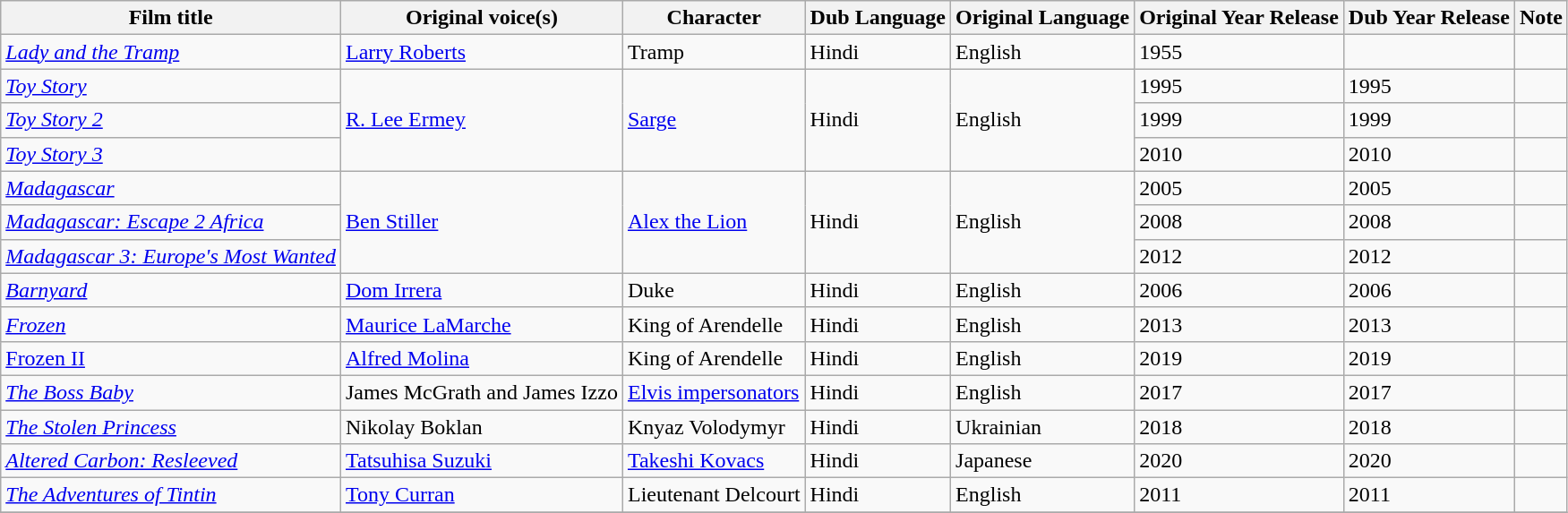<table class="wikitable">
<tr>
<th>Film title</th>
<th>Original voice(s)</th>
<th>Character</th>
<th>Dub Language</th>
<th>Original Language</th>
<th>Original Year Release</th>
<th>Dub Year Release</th>
<th>Note</th>
</tr>
<tr>
<td><em><a href='#'>Lady and the Tramp</a></em></td>
<td><a href='#'>Larry Roberts</a></td>
<td>Tramp</td>
<td>Hindi</td>
<td>English</td>
<td>1955</td>
<td></td>
<td></td>
</tr>
<tr>
<td><em><a href='#'>Toy Story</a></em></td>
<td rowspan="3"><a href='#'>R. Lee Ermey</a></td>
<td rowspan="3"><a href='#'>Sarge</a></td>
<td rowspan="3">Hindi</td>
<td rowspan="3">English</td>
<td>1995</td>
<td>1995</td>
<td></td>
</tr>
<tr>
<td><em><a href='#'>Toy Story 2</a></em></td>
<td>1999</td>
<td>1999</td>
<td></td>
</tr>
<tr>
<td><em><a href='#'>Toy Story 3</a></em></td>
<td>2010</td>
<td>2010</td>
<td></td>
</tr>
<tr>
<td><a href='#'><em>Madagascar</em></a></td>
<td rowspan="3"><a href='#'>Ben Stiller</a></td>
<td rowspan="3"><a href='#'>Alex the Lion</a></td>
<td rowspan="3">Hindi</td>
<td rowspan="3">English</td>
<td>2005</td>
<td>2005</td>
<td></td>
</tr>
<tr>
<td><em><a href='#'>Madagascar: Escape 2 Africa</a></em></td>
<td>2008</td>
<td>2008</td>
<td></td>
</tr>
<tr>
<td><em><a href='#'>Madagascar 3: Europe's Most Wanted</a></em></td>
<td>2012</td>
<td>2012</td>
<td></td>
</tr>
<tr>
<td><a href='#'><em>Barnyard</em></a></td>
<td><a href='#'>Dom Irrera</a></td>
<td>Duke</td>
<td>Hindi</td>
<td>English</td>
<td>2006</td>
<td>2006</td>
<td></td>
</tr>
<tr>
<td><a href='#'><em>Frozen</em></a></td>
<td><a href='#'>Maurice LaMarche</a></td>
<td>King of Arendelle</td>
<td>Hindi</td>
<td>English</td>
<td>2013</td>
<td>2013</td>
<td></td>
</tr>
<tr>
<td><a href='#'>Frozen II</a></td>
<td><a href='#'>Alfred Molina</a></td>
<td>King of Arendelle</td>
<td>Hindi</td>
<td>English</td>
<td>2019</td>
<td>2019</td>
<td></td>
</tr>
<tr>
<td><em><a href='#'>The Boss Baby</a></em></td>
<td>James McGrath and James Izzo</td>
<td><a href='#'>Elvis impersonators</a></td>
<td>Hindi</td>
<td>English</td>
<td>2017</td>
<td>2017</td>
<td></td>
</tr>
<tr>
<td><em><a href='#'>The Stolen Princess</a></em></td>
<td>Nikolay Boklan</td>
<td>Knyaz Volodymyr</td>
<td>Hindi</td>
<td>Ukrainian</td>
<td>2018</td>
<td>2018</td>
<td></td>
</tr>
<tr>
<td><a href='#'><em>Altered Carbon: Resleeved</em></a></td>
<td><a href='#'>Tatsuhisa Suzuki</a></td>
<td><a href='#'>Takeshi Kovacs</a></td>
<td>Hindi</td>
<td>Japanese</td>
<td>2020</td>
<td>2020</td>
<td></td>
</tr>
<tr>
<td><a href='#'><em>The Adventures of Tintin</em></a></td>
<td><a href='#'>Tony Curran</a></td>
<td>Lieutenant Delcourt</td>
<td>Hindi</td>
<td>English</td>
<td>2011</td>
<td>2011</td>
<td></td>
</tr>
<tr>
</tr>
</table>
